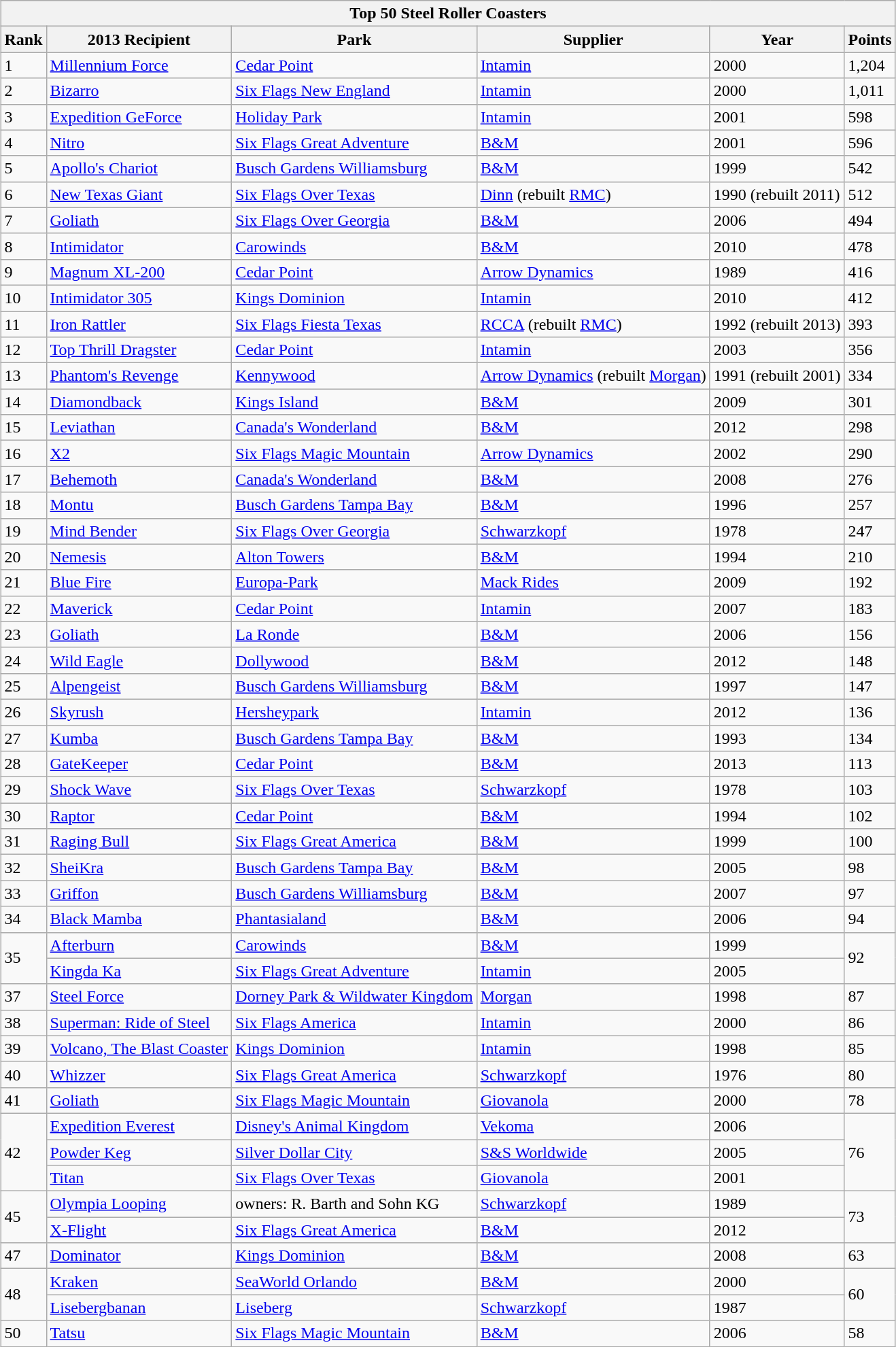<table class="wikitable" style="margin:1em auto;">
<tr>
<th colspan="500"><strong>Top 50 Steel Roller Coasters</strong></th>
</tr>
<tr>
<th>Rank</th>
<th>2013 Recipient</th>
<th>Park</th>
<th>Supplier</th>
<th>Year</th>
<th>Points</th>
</tr>
<tr>
<td>1</td>
<td><a href='#'>Millennium Force</a></td>
<td><a href='#'>Cedar Point</a></td>
<td><a href='#'>Intamin</a></td>
<td>2000</td>
<td>1,204</td>
</tr>
<tr>
<td>2</td>
<td><a href='#'>Bizarro</a></td>
<td><a href='#'>Six Flags New England</a></td>
<td><a href='#'>Intamin</a></td>
<td>2000</td>
<td>1,011</td>
</tr>
<tr>
<td>3</td>
<td><a href='#'>Expedition GeForce</a></td>
<td><a href='#'>Holiday Park</a></td>
<td><a href='#'>Intamin</a></td>
<td>2001</td>
<td>598</td>
</tr>
<tr>
<td>4</td>
<td><a href='#'>Nitro</a></td>
<td><a href='#'>Six Flags Great Adventure</a></td>
<td><a href='#'>B&M</a></td>
<td>2001</td>
<td>596</td>
</tr>
<tr>
<td>5</td>
<td><a href='#'>Apollo's Chariot</a></td>
<td><a href='#'>Busch Gardens Williamsburg</a></td>
<td><a href='#'>B&M</a></td>
<td>1999</td>
<td>542</td>
</tr>
<tr>
<td>6</td>
<td><a href='#'>New Texas Giant</a></td>
<td><a href='#'>Six Flags Over Texas</a></td>
<td><a href='#'>Dinn</a> (rebuilt <a href='#'>RMC</a>)</td>
<td>1990 (rebuilt 2011)</td>
<td>512</td>
</tr>
<tr>
<td>7</td>
<td><a href='#'>Goliath</a></td>
<td><a href='#'>Six Flags Over Georgia</a></td>
<td><a href='#'>B&M</a></td>
<td>2006</td>
<td>494</td>
</tr>
<tr>
<td>8</td>
<td><a href='#'>Intimidator</a></td>
<td><a href='#'>Carowinds</a></td>
<td><a href='#'>B&M</a></td>
<td>2010</td>
<td>478</td>
</tr>
<tr>
<td>9</td>
<td><a href='#'>Magnum XL-200</a></td>
<td><a href='#'>Cedar Point</a></td>
<td><a href='#'>Arrow Dynamics</a></td>
<td>1989</td>
<td>416</td>
</tr>
<tr>
<td>10</td>
<td><a href='#'>Intimidator 305</a></td>
<td><a href='#'>Kings Dominion</a></td>
<td><a href='#'>Intamin</a></td>
<td>2010</td>
<td>412</td>
</tr>
<tr>
<td>11</td>
<td><a href='#'>Iron Rattler</a></td>
<td><a href='#'>Six Flags Fiesta Texas</a></td>
<td><a href='#'>RCCA</a> (rebuilt <a href='#'>RMC</a>)</td>
<td>1992 (rebuilt 2013)</td>
<td>393</td>
</tr>
<tr>
<td>12</td>
<td><a href='#'>Top Thrill Dragster</a></td>
<td><a href='#'>Cedar Point</a></td>
<td><a href='#'>Intamin</a></td>
<td>2003</td>
<td>356</td>
</tr>
<tr>
<td>13</td>
<td><a href='#'>Phantom's Revenge</a></td>
<td><a href='#'>Kennywood</a></td>
<td><a href='#'>Arrow Dynamics</a> (rebuilt <a href='#'>Morgan</a>)</td>
<td>1991 (rebuilt 2001)</td>
<td>334</td>
</tr>
<tr>
<td>14</td>
<td><a href='#'>Diamondback</a></td>
<td><a href='#'>Kings Island</a></td>
<td><a href='#'>B&M</a></td>
<td>2009</td>
<td>301</td>
</tr>
<tr>
<td>15</td>
<td><a href='#'>Leviathan</a></td>
<td><a href='#'>Canada's Wonderland</a></td>
<td><a href='#'>B&M</a></td>
<td>2012</td>
<td>298</td>
</tr>
<tr>
<td>16</td>
<td><a href='#'>X2</a></td>
<td><a href='#'>Six Flags Magic Mountain</a></td>
<td><a href='#'>Arrow Dynamics</a></td>
<td>2002</td>
<td>290</td>
</tr>
<tr>
<td>17</td>
<td><a href='#'>Behemoth</a></td>
<td><a href='#'>Canada's Wonderland</a></td>
<td><a href='#'>B&M</a></td>
<td>2008</td>
<td>276</td>
</tr>
<tr>
<td>18</td>
<td><a href='#'>Montu</a></td>
<td><a href='#'>Busch Gardens Tampa Bay</a></td>
<td><a href='#'>B&M</a></td>
<td>1996</td>
<td>257</td>
</tr>
<tr>
<td>19</td>
<td><a href='#'>Mind Bender</a></td>
<td><a href='#'>Six Flags Over Georgia</a></td>
<td><a href='#'>Schwarzkopf</a></td>
<td>1978</td>
<td>247</td>
</tr>
<tr>
<td>20</td>
<td><a href='#'>Nemesis</a></td>
<td><a href='#'>Alton Towers</a></td>
<td><a href='#'>B&M</a></td>
<td>1994</td>
<td>210</td>
</tr>
<tr>
<td>21</td>
<td><a href='#'>Blue Fire</a></td>
<td><a href='#'>Europa-Park</a></td>
<td><a href='#'>Mack Rides</a></td>
<td>2009</td>
<td>192</td>
</tr>
<tr>
<td>22</td>
<td><a href='#'>Maverick</a></td>
<td><a href='#'>Cedar Point</a></td>
<td><a href='#'>Intamin</a></td>
<td>2007</td>
<td>183</td>
</tr>
<tr>
<td>23</td>
<td><a href='#'>Goliath</a></td>
<td><a href='#'>La Ronde</a></td>
<td><a href='#'>B&M</a></td>
<td>2006</td>
<td>156</td>
</tr>
<tr>
<td>24</td>
<td><a href='#'>Wild Eagle</a></td>
<td><a href='#'>Dollywood</a></td>
<td><a href='#'>B&M</a></td>
<td>2012</td>
<td>148</td>
</tr>
<tr>
<td>25</td>
<td><a href='#'>Alpengeist</a></td>
<td><a href='#'>Busch Gardens Williamsburg</a></td>
<td><a href='#'>B&M</a></td>
<td>1997</td>
<td>147</td>
</tr>
<tr>
<td>26</td>
<td><a href='#'>Skyrush</a></td>
<td><a href='#'>Hersheypark</a></td>
<td><a href='#'>Intamin</a></td>
<td>2012</td>
<td>136</td>
</tr>
<tr>
<td>27</td>
<td><a href='#'>Kumba</a></td>
<td><a href='#'>Busch Gardens Tampa Bay</a></td>
<td><a href='#'>B&M</a></td>
<td>1993</td>
<td>134</td>
</tr>
<tr>
<td>28</td>
<td><a href='#'>GateKeeper</a></td>
<td><a href='#'>Cedar Point</a></td>
<td><a href='#'>B&M</a></td>
<td>2013</td>
<td>113</td>
</tr>
<tr>
<td>29</td>
<td><a href='#'>Shock Wave</a></td>
<td><a href='#'>Six Flags Over Texas</a></td>
<td><a href='#'>Schwarzkopf</a></td>
<td>1978</td>
<td>103</td>
</tr>
<tr>
<td>30</td>
<td><a href='#'>Raptor</a></td>
<td><a href='#'>Cedar Point</a></td>
<td><a href='#'>B&M</a></td>
<td>1994</td>
<td>102</td>
</tr>
<tr>
<td>31</td>
<td><a href='#'>Raging Bull</a></td>
<td><a href='#'>Six Flags Great America</a></td>
<td><a href='#'>B&M</a></td>
<td>1999</td>
<td>100</td>
</tr>
<tr>
<td>32</td>
<td><a href='#'>SheiKra</a></td>
<td><a href='#'>Busch Gardens Tampa Bay</a></td>
<td><a href='#'>B&M</a></td>
<td>2005</td>
<td>98</td>
</tr>
<tr>
<td>33</td>
<td><a href='#'>Griffon</a></td>
<td><a href='#'>Busch Gardens Williamsburg</a></td>
<td><a href='#'>B&M</a></td>
<td>2007</td>
<td>97</td>
</tr>
<tr>
<td>34</td>
<td><a href='#'>Black Mamba</a></td>
<td><a href='#'>Phantasialand</a></td>
<td><a href='#'>B&M</a></td>
<td>2006</td>
<td>94</td>
</tr>
<tr>
<td rowspan=2>35</td>
<td><a href='#'>Afterburn</a></td>
<td><a href='#'>Carowinds</a></td>
<td><a href='#'>B&M</a></td>
<td>1999</td>
<td rowspan=2>92</td>
</tr>
<tr>
<td><a href='#'>Kingda Ka</a></td>
<td><a href='#'>Six Flags Great Adventure</a></td>
<td><a href='#'>Intamin</a></td>
<td>2005</td>
</tr>
<tr>
<td>37</td>
<td><a href='#'>Steel Force</a></td>
<td><a href='#'>Dorney Park & Wildwater Kingdom</a></td>
<td><a href='#'>Morgan</a></td>
<td>1998</td>
<td>87</td>
</tr>
<tr>
<td>38</td>
<td><a href='#'>Superman: Ride of Steel</a></td>
<td><a href='#'>Six Flags America</a></td>
<td><a href='#'>Intamin</a></td>
<td>2000</td>
<td>86</td>
</tr>
<tr>
<td>39</td>
<td><a href='#'>Volcano, The Blast Coaster</a></td>
<td><a href='#'>Kings Dominion</a></td>
<td><a href='#'>Intamin</a></td>
<td>1998</td>
<td>85</td>
</tr>
<tr>
<td>40</td>
<td><a href='#'>Whizzer</a></td>
<td><a href='#'>Six Flags Great America</a></td>
<td><a href='#'>Schwarzkopf</a></td>
<td>1976</td>
<td>80</td>
</tr>
<tr>
<td>41</td>
<td><a href='#'>Goliath</a></td>
<td><a href='#'>Six Flags Magic Mountain</a></td>
<td><a href='#'>Giovanola</a></td>
<td>2000</td>
<td>78</td>
</tr>
<tr>
<td rowspan=3>42</td>
<td><a href='#'>Expedition Everest</a></td>
<td><a href='#'>Disney's Animal Kingdom</a></td>
<td><a href='#'>Vekoma</a></td>
<td>2006</td>
<td rowspan=3>76</td>
</tr>
<tr>
<td><a href='#'>Powder Keg</a></td>
<td><a href='#'>Silver Dollar City</a></td>
<td><a href='#'>S&S Worldwide</a></td>
<td>2005</td>
</tr>
<tr>
<td><a href='#'>Titan</a></td>
<td><a href='#'>Six Flags Over Texas</a></td>
<td><a href='#'>Giovanola</a></td>
<td>2001</td>
</tr>
<tr>
<td rowspan=2>45</td>
<td><a href='#'>Olympia Looping</a></td>
<td>owners: R. Barth and Sohn KG</td>
<td><a href='#'>Schwarzkopf</a></td>
<td>1989</td>
<td rowspan=2>73</td>
</tr>
<tr>
<td><a href='#'>X-Flight</a></td>
<td><a href='#'>Six Flags Great America</a></td>
<td><a href='#'>B&M</a></td>
<td>2012</td>
</tr>
<tr>
<td>47</td>
<td><a href='#'>Dominator</a></td>
<td><a href='#'>Kings Dominion</a></td>
<td><a href='#'>B&M</a></td>
<td>2008</td>
<td>63</td>
</tr>
<tr>
<td rowspan=2>48</td>
<td><a href='#'>Kraken</a></td>
<td><a href='#'>SeaWorld Orlando</a></td>
<td><a href='#'>B&M</a></td>
<td>2000</td>
<td rowspan=2>60</td>
</tr>
<tr>
<td><a href='#'>Lisebergbanan</a></td>
<td><a href='#'>Liseberg</a></td>
<td><a href='#'>Schwarzkopf</a></td>
<td>1987</td>
</tr>
<tr>
<td>50</td>
<td><a href='#'>Tatsu</a></td>
<td><a href='#'>Six Flags Magic Mountain</a></td>
<td><a href='#'>B&M</a></td>
<td>2006</td>
<td>58</td>
</tr>
</table>
